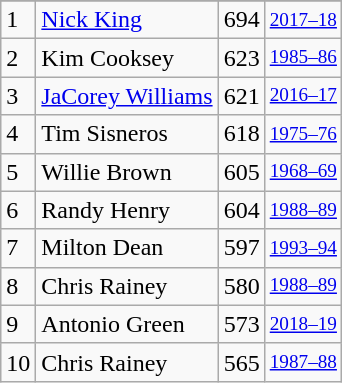<table class="wikitable">
<tr>
</tr>
<tr>
<td>1</td>
<td><a href='#'>Nick King</a></td>
<td>694</td>
<td style="font-size:80%;"><a href='#'>2017–18</a></td>
</tr>
<tr>
<td>2</td>
<td>Kim Cooksey</td>
<td>623</td>
<td style="font-size:80%;"><a href='#'>1985–86</a></td>
</tr>
<tr>
<td>3</td>
<td><a href='#'>JaCorey Williams</a></td>
<td>621</td>
<td style="font-size:80%;"><a href='#'>2016–17</a></td>
</tr>
<tr>
<td>4</td>
<td>Tim Sisneros</td>
<td>618</td>
<td style="font-size:80%;"><a href='#'>1975–76</a></td>
</tr>
<tr>
<td>5</td>
<td>Willie Brown</td>
<td>605</td>
<td style="font-size:80%;"><a href='#'>1968–69</a></td>
</tr>
<tr>
<td>6</td>
<td>Randy Henry</td>
<td>604</td>
<td style="font-size:80%;"><a href='#'>1988–89</a></td>
</tr>
<tr>
<td>7</td>
<td>Milton Dean</td>
<td>597</td>
<td style="font-size:80%;"><a href='#'>1993–94</a></td>
</tr>
<tr>
<td>8</td>
<td>Chris Rainey</td>
<td>580</td>
<td style="font-size:80%;"><a href='#'>1988–89</a></td>
</tr>
<tr>
<td>9</td>
<td>Antonio Green</td>
<td>573</td>
<td style="font-size:80%;"><a href='#'>2018–19</a></td>
</tr>
<tr>
<td>10</td>
<td>Chris Rainey</td>
<td>565</td>
<td style="font-size:80%;"><a href='#'>1987–88</a></td>
</tr>
</table>
